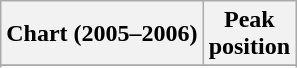<table class="wikitable sortable plainrowheaders" style="text-align:center">
<tr>
<th scope="col">Chart (2005–2006)</th>
<th scope="col">Peak<br>position</th>
</tr>
<tr>
</tr>
<tr>
</tr>
<tr>
</tr>
</table>
